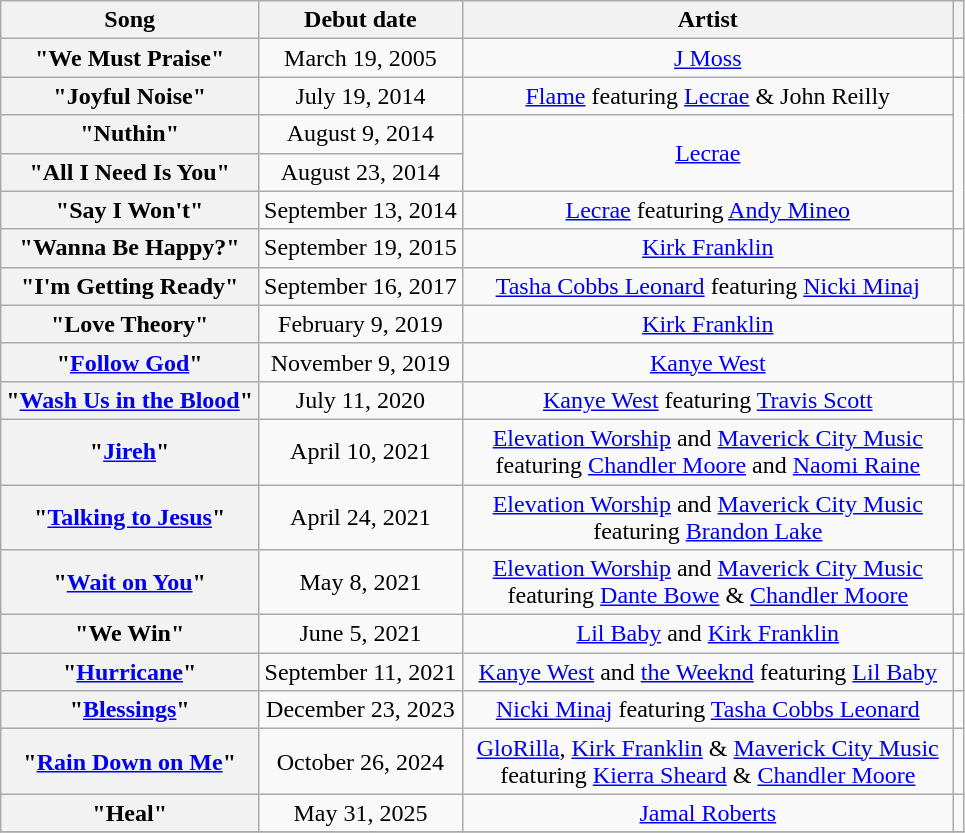<table class="wikitable sortable plainrowheaders" style="text-align:center;" border="1";">
<tr>
<th scope=col>Song</th>
<th scope=col>Debut date</th>
<th scope=col  style="width:20em;">Artist</th>
<th scope=col class="unsortable"></th>
</tr>
<tr>
<th scope="row">"We Must Praise"</th>
<td>March 19, 2005</td>
<td><a href='#'>J Moss</a></td>
<td></td>
</tr>
<tr>
<th scope="row">"Joyful Noise"</th>
<td>July 19, 2014</td>
<td><a href='#'>Flame</a> featuring <a href='#'>Lecrae</a> & John Reilly</td>
<td rowspan="4"></td>
</tr>
<tr>
<th scope="row">"Nuthin"</th>
<td>August 9, 2014</td>
<td rowspan="2"><a href='#'>Lecrae</a></td>
</tr>
<tr>
<th scope="row">"All I Need Is You"</th>
<td>August 23, 2014</td>
</tr>
<tr>
<th scope="row">"Say I Won't"</th>
<td>September 13, 2014</td>
<td><a href='#'>Lecrae</a> featuring <a href='#'>Andy Mineo</a></td>
</tr>
<tr>
<th scope="row">"Wanna Be Happy?"</th>
<td>September 19, 2015</td>
<td><a href='#'>Kirk Franklin</a></td>
<td></td>
</tr>
<tr>
<th scope="row">"I'm Getting Ready"</th>
<td>September 16, 2017</td>
<td><a href='#'>Tasha Cobbs Leonard</a> featuring <a href='#'>Nicki Minaj</a></td>
<td></td>
</tr>
<tr>
<th scope="row">"Love Theory"</th>
<td>February 9, 2019</td>
<td><a href='#'>Kirk Franklin</a></td>
<td></td>
</tr>
<tr>
<th scope="row">"<a href='#'>Follow God</a>"</th>
<td>November 9, 2019</td>
<td><a href='#'>Kanye West</a></td>
<td></td>
</tr>
<tr>
<th scope="row">"<a href='#'>Wash Us in the Blood</a>"</th>
<td>July 11, 2020</td>
<td><a href='#'>Kanye West</a> featuring <a href='#'>Travis Scott</a></td>
<td></td>
</tr>
<tr>
<th scope="row">"<a href='#'>Jireh</a>"</th>
<td>April 10, 2021</td>
<td><a href='#'>Elevation Worship</a> and <a href='#'>Maverick City Music</a> featuring <a href='#'>Chandler Moore</a> and <a href='#'>Naomi Raine</a></td>
<td></td>
</tr>
<tr>
<th scope="row">"<a href='#'>Talking to Jesus</a>"</th>
<td>April 24, 2021</td>
<td><a href='#'>Elevation Worship</a> and <a href='#'>Maverick City Music</a> featuring <a href='#'>Brandon Lake</a></td>
<td></td>
</tr>
<tr>
<th scope="row">"<a href='#'>Wait on You</a>"</th>
<td>May 8, 2021</td>
<td><a href='#'>Elevation Worship</a> and <a href='#'>Maverick City Music</a> featuring <a href='#'>Dante Bowe</a> & <a href='#'>Chandler Moore</a></td>
<td></td>
</tr>
<tr>
<th scope="row">"We Win"</th>
<td>June 5, 2021</td>
<td><a href='#'>Lil Baby</a> and <a href='#'>Kirk Franklin</a></td>
<td></td>
</tr>
<tr>
<th scope="row">"<a href='#'>Hurricane</a>"</th>
<td>September 11, 2021</td>
<td><a href='#'>Kanye West</a> and <a href='#'>the Weeknd</a> featuring <a href='#'>Lil Baby</a></td>
<td></td>
</tr>
<tr>
<th scope="row">"<a href='#'>Blessings</a>"</th>
<td>December 23, 2023</td>
<td><a href='#'>Nicki Minaj</a> featuring <a href='#'>Tasha Cobbs Leonard</a></td>
<td></td>
</tr>
<tr>
<th scope="row">"<a href='#'>Rain Down on Me</a>"</th>
<td>October 26, 2024</td>
<td><a href='#'>GloRilla</a>, <a href='#'>Kirk Franklin</a> & <a href='#'>Maverick City Music</a> featuring <a href='#'>Kierra Sheard</a> & <a href='#'>Chandler Moore</a></td>
<td></td>
</tr>
<tr>
<th scope="row">"Heal"</th>
<td>May 31, 2025</td>
<td><a href='#'>Jamal Roberts</a></td>
<td></td>
</tr>
<tr>
</tr>
</table>
